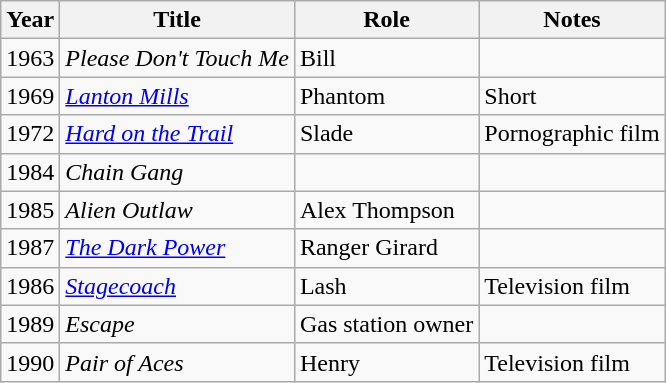<table class="wikitable">
<tr>
<th>Year</th>
<th>Title</th>
<th>Role</th>
<th>Notes</th>
</tr>
<tr>
<td>1963</td>
<td><em>Please Don't Touch Me</em></td>
<td>Bill</td>
<td></td>
</tr>
<tr>
<td>1969</td>
<td><em><a href='#'>Lanton Mills</a></em></td>
<td>Phantom</td>
<td>Short</td>
</tr>
<tr>
<td>1972</td>
<td><em><a href='#'>Hard on the Trail</a></em></td>
<td>Slade</td>
<td>Pornographic film</td>
</tr>
<tr>
<td>1984</td>
<td><em>Chain Gang</em></td>
<td></td>
<td></td>
</tr>
<tr>
<td>1985</td>
<td><em>Alien Outlaw</em></td>
<td>Alex Thompson</td>
<td></td>
</tr>
<tr>
<td>1987</td>
<td><em><a href='#'>The Dark Power</a></em></td>
<td>Ranger Girard</td>
<td></td>
</tr>
<tr>
<td>1986</td>
<td><em><a href='#'>Stagecoach</a></em></td>
<td>Lash</td>
<td>Television film</td>
</tr>
<tr>
<td>1989</td>
<td><em>Escape</em></td>
<td>Gas station owner</td>
<td></td>
</tr>
<tr>
<td>1990</td>
<td><em>Pair of Aces</em></td>
<td>Henry</td>
<td>Television film</td>
</tr>
</table>
